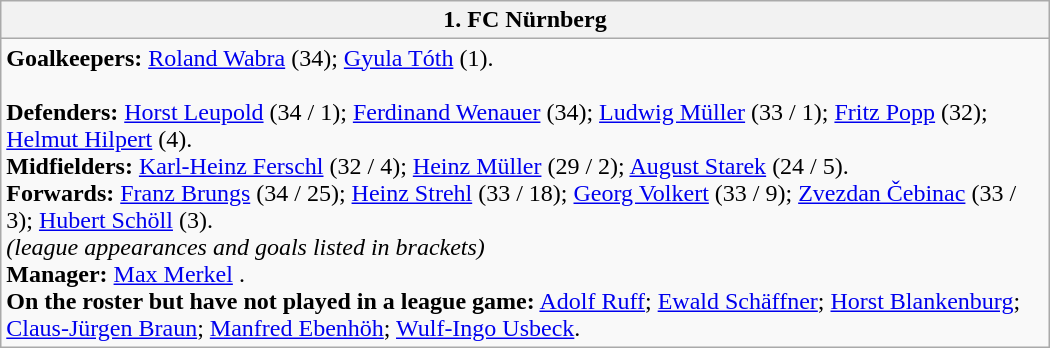<table class="wikitable" style="width:700px">
<tr>
<th>1. FC Nürnberg</th>
</tr>
<tr>
<td><strong>Goalkeepers:</strong> <a href='#'>Roland Wabra</a> (34); <a href='#'>Gyula Tóth</a>  (1).<br><br><strong>Defenders:</strong> <a href='#'>Horst Leupold</a> (34 / 1); <a href='#'>Ferdinand Wenauer</a> (34); <a href='#'>Ludwig Müller</a> (33 / 1); <a href='#'>Fritz Popp</a> (32); <a href='#'>Helmut Hilpert</a> (4).<br>
<strong>Midfielders:</strong> <a href='#'>Karl-Heinz Ferschl</a> (32 / 4); <a href='#'>Heinz Müller</a> (29 / 2); <a href='#'>August Starek</a>  (24 / 5).<br>
<strong>Forwards:</strong> <a href='#'>Franz Brungs</a> (34 / 25); <a href='#'>Heinz Strehl</a> (33 / 18); <a href='#'>Georg Volkert</a> (33 / 9); <a href='#'>Zvezdan Čebinac</a>  (33 / 3); <a href='#'>Hubert Schöll</a> (3).
<br><em>(league appearances and goals listed in brackets)</em><br><strong>Manager:</strong> <a href='#'>Max Merkel</a> .<br><strong>On the roster but have not played in a league game:</strong> <a href='#'>Adolf Ruff</a>; <a href='#'>Ewald Schäffner</a>; <a href='#'>Horst Blankenburg</a>; <a href='#'>Claus-Jürgen Braun</a>; <a href='#'>Manfred Ebenhöh</a>; <a href='#'>Wulf-Ingo Usbeck</a>.</td>
</tr>
</table>
